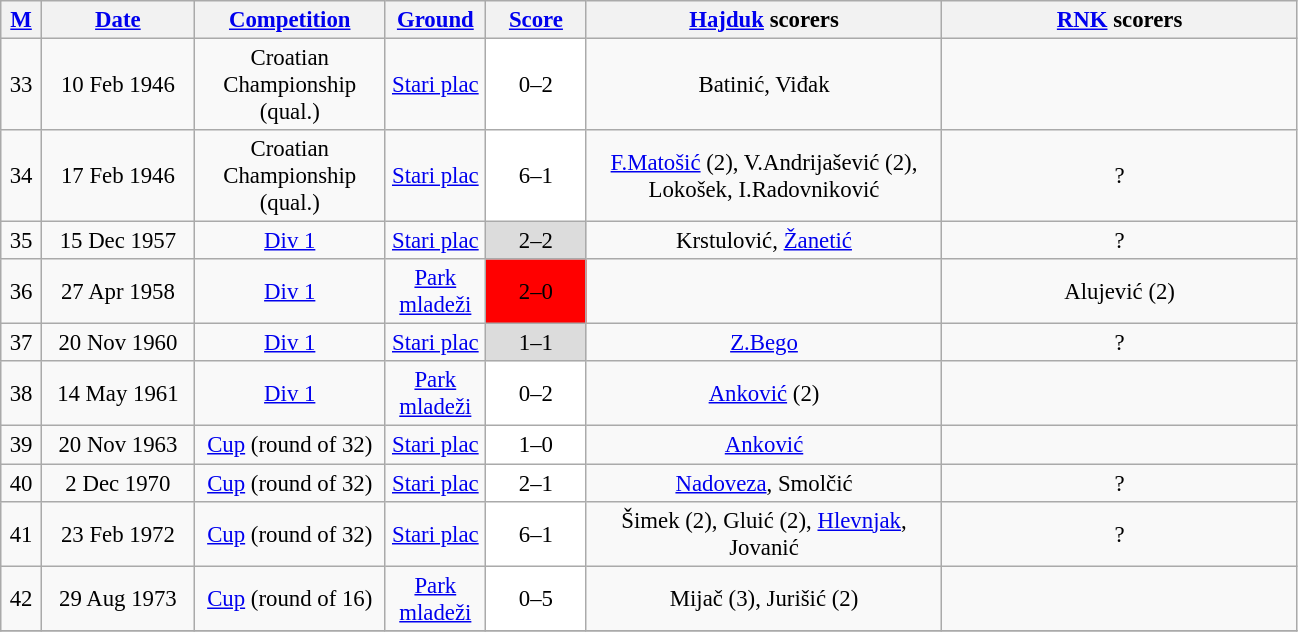<table class="wikitable sortable" style="text-align: center; font-size:95%;">
<tr>
<th width="20"><a href='#'>M</a></th>
<th width="95"><a href='#'>Date</a></th>
<th width="120"><a href='#'>Competition</a></th>
<th width="60"><a href='#'>Ground</a></th>
<th width="60"><a href='#'>Score</a></th>
<th width="230"><a href='#'>Hajduk</a> scorers</th>
<th width="230"><a href='#'>RNK</a> scorers</th>
</tr>
<tr>
<td>33</td>
<td>10 Feb 1946</td>
<td>Croatian Championship (qual.)</td>
<td><a href='#'>Stari plac</a></td>
<td style="background-color:#FFFFFF">0–2</td>
<td>Batinić, Viđak</td>
<td></td>
</tr>
<tr>
<td>34</td>
<td>17 Feb 1946</td>
<td>Croatian Championship (qual.)</td>
<td><a href='#'>Stari plac</a></td>
<td style="background-color:#FFFFFF">6–1</td>
<td><a href='#'>F.Matošić</a> (2), V.Andrijašević (2), Lokošek, I.Radovniković</td>
<td>?</td>
</tr>
<tr>
<td>35</td>
<td>15 Dec 1957</td>
<td><a href='#'>Div 1</a></td>
<td><a href='#'>Stari plac</a></td>
<td style="background-color:#DCDCDC">2–2</td>
<td>Krstulović, <a href='#'>Žanetić</a></td>
<td>?</td>
</tr>
<tr>
<td>36</td>
<td>27 Apr 1958</td>
<td><a href='#'>Div 1</a></td>
<td><a href='#'>Park mladeži</a></td>
<td style="background-color:#FF0000">2–0</td>
<td></td>
<td>Alujević (2)</td>
</tr>
<tr>
<td>37</td>
<td>20 Nov 1960</td>
<td><a href='#'>Div 1</a></td>
<td><a href='#'>Stari plac</a></td>
<td style="background-color:#DCDCDC">1–1</td>
<td><a href='#'>Z.Bego</a></td>
<td>?</td>
</tr>
<tr>
<td>38</td>
<td>14 May 1961</td>
<td><a href='#'>Div 1</a></td>
<td><a href='#'>Park mladeži</a></td>
<td style="background-color:#FFFFFF">0–2</td>
<td><a href='#'>Anković</a> (2)</td>
<td></td>
</tr>
<tr>
<td>39</td>
<td>20 Nov 1963</td>
<td><a href='#'>Cup</a> (round of 32)</td>
<td><a href='#'>Stari plac</a></td>
<td style="background-color:#FFFFFF">1–0</td>
<td><a href='#'>Anković</a></td>
<td></td>
</tr>
<tr>
<td>40</td>
<td>2 Dec 1970</td>
<td><a href='#'>Cup</a> (round of 32)</td>
<td><a href='#'>Stari plac</a></td>
<td style="background-color:#FFFFFF">2–1</td>
<td><a href='#'>Nadoveza</a>, Smolčić</td>
<td>?</td>
</tr>
<tr>
<td>41</td>
<td>23 Feb 1972</td>
<td><a href='#'>Cup</a> (round of 32)</td>
<td><a href='#'>Stari plac</a></td>
<td style="background-color:#FFFFFF">6–1</td>
<td>Šimek (2), Gluić (2), <a href='#'>Hlevnjak</a>, Jovanić</td>
<td>?</td>
</tr>
<tr>
<td>42</td>
<td>29 Aug 1973</td>
<td><a href='#'>Cup</a> (round of 16)</td>
<td><a href='#'>Park mladeži</a></td>
<td style="background-color:#FFFFFF">0–5</td>
<td>Mijač (3), Jurišić (2)</td>
<td></td>
</tr>
<tr>
</tr>
</table>
